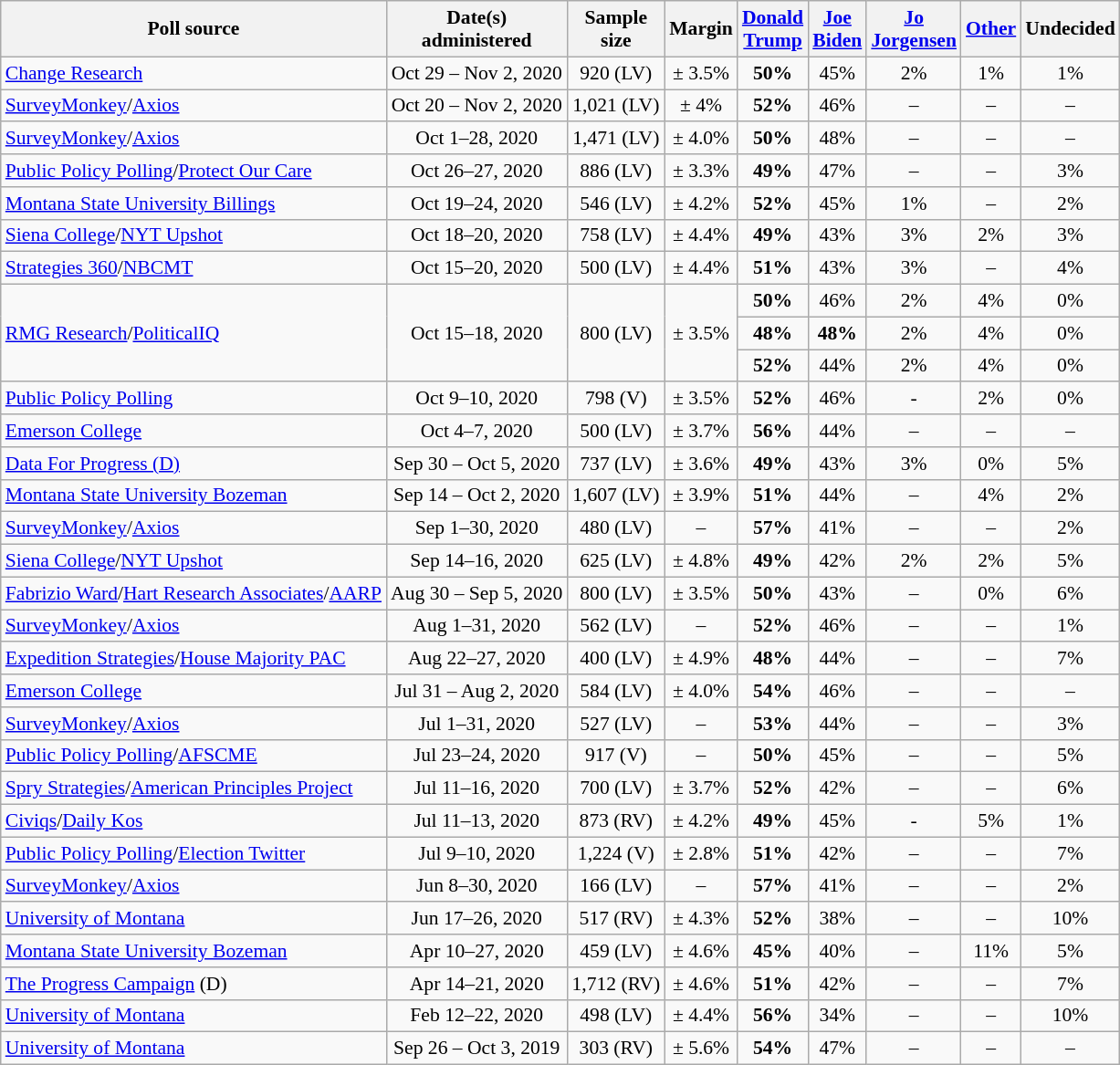<table class="wikitable sortable" style="text-align:center;font-size:90%;line-height:17px">
<tr>
<th>Poll source</th>
<th>Date(s)<br>administered</th>
<th>Sample<br>size</th>
<th>Margin<br></th>
<th class="unsortable"><a href='#'>Donald<br>Trump</a><br><small></small></th>
<th class="unsortable"><a href='#'>Joe<br>Biden</a><br><small></small></th>
<th class="unsortable"><a href='#'>Jo<br>Jorgensen</a><br><small></small></th>
<th class="unsortable"><a href='#'>Other</a></th>
<th class="unsortable">Undecided</th>
</tr>
<tr>
<td style="text-align:left;"><a href='#'>Change Research</a></td>
<td>Oct 29 – Nov 2, 2020</td>
<td>920 (LV)</td>
<td>± 3.5%</td>
<td><strong>50%</strong></td>
<td>45%</td>
<td>2%</td>
<td>1%</td>
<td>1%</td>
</tr>
<tr>
<td style="text-align:left;"><a href='#'>SurveyMonkey</a>/<a href='#'>Axios</a></td>
<td>Oct 20 – Nov 2, 2020</td>
<td>1,021 (LV)</td>
<td>± 4%</td>
<td><strong>52%</strong></td>
<td>46%</td>
<td>–</td>
<td>–</td>
<td>–</td>
</tr>
<tr>
<td style="text-align:left;"><a href='#'>SurveyMonkey</a>/<a href='#'>Axios</a></td>
<td>Oct 1–28, 2020</td>
<td>1,471 (LV)</td>
<td>± 4.0%</td>
<td><strong>50%</strong></td>
<td>48%</td>
<td>–</td>
<td>–</td>
<td>–</td>
</tr>
<tr>
<td style="text-align:left;"><a href='#'>Public Policy Polling</a>/<a href='#'>Protect Our Care</a></td>
<td>Oct 26–27, 2020</td>
<td>886 (LV)</td>
<td>± 3.3%</td>
<td><strong>49%</strong></td>
<td>47%</td>
<td>–</td>
<td>–</td>
<td>3%</td>
</tr>
<tr>
<td style="text-align:left;"><a href='#'>Montana State University Billings</a></td>
<td>Oct 19–24, 2020</td>
<td>546 (LV)</td>
<td>± 4.2%</td>
<td><strong>52%</strong></td>
<td>45%</td>
<td>1%</td>
<td>–</td>
<td>2%</td>
</tr>
<tr>
<td style="text-align:left;"><a href='#'>Siena College</a>/<a href='#'>NYT Upshot</a></td>
<td>Oct 18–20, 2020</td>
<td>758 (LV)</td>
<td>± 4.4%</td>
<td><strong>49%</strong></td>
<td>43%</td>
<td>3%</td>
<td>2%</td>
<td>3%</td>
</tr>
<tr>
<td style="text-align:left;"><a href='#'>Strategies 360</a>/<a href='#'>NBCMT</a></td>
<td>Oct 15–20, 2020</td>
<td>500 (LV)</td>
<td>± 4.4%</td>
<td><strong>51%</strong></td>
<td>43%</td>
<td>3%</td>
<td>–</td>
<td>4%</td>
</tr>
<tr>
<td rowspan=3 style="text-align:left;"><a href='#'>RMG Research</a>/<a href='#'>PoliticalIQ</a></td>
<td rowspan=3>Oct 15–18, 2020</td>
<td rowspan=3>800 (LV)</td>
<td rowspan=3>± 3.5%</td>
<td><strong>50%</strong></td>
<td>46%</td>
<td>2%</td>
<td>4%</td>
<td>0%</td>
</tr>
<tr>
<td><strong>48%</strong></td>
<td><strong>48%</strong></td>
<td>2%</td>
<td>4%</td>
<td>0%</td>
</tr>
<tr>
<td><strong>52%</strong></td>
<td>44%</td>
<td>2%</td>
<td>4%</td>
<td>0%</td>
</tr>
<tr>
<td style="text-align:left;"><a href='#'>Public Policy Polling</a></td>
<td>Oct 9–10, 2020</td>
<td>798 (V)</td>
<td>± 3.5%</td>
<td><strong>52%</strong></td>
<td>46%</td>
<td>-</td>
<td>2%</td>
<td>0%</td>
</tr>
<tr>
<td style="text-align:left;"><a href='#'>Emerson College</a></td>
<td>Oct 4–7, 2020</td>
<td>500 (LV)</td>
<td>± 3.7%</td>
<td><strong>56%</strong></td>
<td>44%</td>
<td>–</td>
<td>–</td>
<td>–</td>
</tr>
<tr>
<td style="text-align:left;"><a href='#'>Data For Progress (D)</a></td>
<td>Sep 30 – Oct 5, 2020</td>
<td>737 (LV)</td>
<td>± 3.6%</td>
<td><strong>49%</strong></td>
<td>43%</td>
<td>3%</td>
<td>0%</td>
<td>5%</td>
</tr>
<tr>
<td style="text-align:left;"><a href='#'>Montana State University Bozeman</a></td>
<td>Sep 14 – Oct 2, 2020</td>
<td>1,607 (LV)</td>
<td>± 3.9%</td>
<td><strong>51%</strong></td>
<td>44%</td>
<td>–</td>
<td>4%</td>
<td>2%</td>
</tr>
<tr>
<td style="text-align:left;"><a href='#'>SurveyMonkey</a>/<a href='#'>Axios</a></td>
<td>Sep 1–30, 2020</td>
<td>480 (LV)</td>
<td>–</td>
<td><strong>57%</strong></td>
<td>41%</td>
<td>–</td>
<td>–</td>
<td>2%</td>
</tr>
<tr>
<td style="text-align:left;"><a href='#'>Siena College</a>/<a href='#'>NYT Upshot</a></td>
<td>Sep 14–16, 2020</td>
<td>625 (LV)</td>
<td>± 4.8%</td>
<td><strong>49%</strong></td>
<td>42%</td>
<td>2%</td>
<td>2%</td>
<td>5%</td>
</tr>
<tr>
<td style="text-align:left;"><a href='#'>Fabrizio Ward</a>/<a href='#'>Hart Research Associates</a>/<a href='#'>AARP</a></td>
<td>Aug 30 – Sep 5, 2020</td>
<td>800 (LV)</td>
<td>± 3.5%</td>
<td><strong>50%</strong></td>
<td>43%</td>
<td>–</td>
<td>0%</td>
<td>6%</td>
</tr>
<tr>
<td style="text-align:left;"><a href='#'>SurveyMonkey</a>/<a href='#'>Axios</a></td>
<td>Aug 1–31, 2020</td>
<td>562 (LV)</td>
<td>–</td>
<td><strong>52%</strong></td>
<td>46%</td>
<td>–</td>
<td>–</td>
<td>1%</td>
</tr>
<tr>
<td style="text-align:left;"><a href='#'>Expedition Strategies</a>/<a href='#'>House Majority PAC</a></td>
<td>Aug 22–27, 2020</td>
<td>400 (LV)</td>
<td>± 4.9%</td>
<td><strong>48%</strong></td>
<td>44%</td>
<td>–</td>
<td>–</td>
<td>7%</td>
</tr>
<tr>
<td style="text-align:left;"><a href='#'>Emerson College</a></td>
<td>Jul 31 – Aug 2, 2020</td>
<td>584 (LV)</td>
<td>± 4.0%</td>
<td><strong>54%</strong></td>
<td>46%</td>
<td>–</td>
<td>–</td>
<td>–</td>
</tr>
<tr>
<td style="text-align:left;"><a href='#'>SurveyMonkey</a>/<a href='#'>Axios</a></td>
<td>Jul 1–31, 2020</td>
<td>527 (LV)</td>
<td>–</td>
<td><strong>53%</strong></td>
<td>44%</td>
<td>–</td>
<td>–</td>
<td>3%</td>
</tr>
<tr>
<td style="text-align:left;"><a href='#'>Public Policy Polling</a>/<a href='#'>AFSCME</a></td>
<td>Jul 23–24, 2020</td>
<td>917 (V)</td>
<td>–</td>
<td><strong>50%</strong></td>
<td>45%</td>
<td>–</td>
<td>–</td>
<td>5%</td>
</tr>
<tr>
<td style="text-align:left;"><a href='#'>Spry Strategies</a>/<a href='#'>American Principles Project</a></td>
<td>Jul 11–16, 2020</td>
<td>700 (LV)</td>
<td>± 3.7%</td>
<td><strong>52%</strong></td>
<td>42%</td>
<td>–</td>
<td>–</td>
<td>6%</td>
</tr>
<tr>
<td style="text-align:left;"><a href='#'>Civiqs</a>/<a href='#'>Daily Kos</a></td>
<td>Jul 11–13, 2020</td>
<td>873 (RV)</td>
<td>± 4.2%</td>
<td><strong>49%</strong></td>
<td>45%</td>
<td>-</td>
<td>5%</td>
<td>1%</td>
</tr>
<tr>
<td style="text-align:left;"><a href='#'>Public Policy Polling</a>/<a href='#'>Election Twitter</a></td>
<td>Jul 9–10, 2020</td>
<td>1,224 (V)</td>
<td>± 2.8%</td>
<td><strong>51%</strong></td>
<td>42%</td>
<td>–</td>
<td>–</td>
<td>7%</td>
</tr>
<tr>
<td style="text-align:left;"><a href='#'>SurveyMonkey</a>/<a href='#'>Axios</a></td>
<td>Jun 8–30, 2020</td>
<td>166 (LV)</td>
<td>–</td>
<td><strong>57%</strong></td>
<td>41%</td>
<td>–</td>
<td>–</td>
<td>2%</td>
</tr>
<tr>
<td style="text-align:left;"><a href='#'>University of Montana</a></td>
<td>Jun 17–26, 2020</td>
<td>517 (RV)</td>
<td>± 4.3%</td>
<td><strong>52%</strong></td>
<td>38%</td>
<td>–</td>
<td>–</td>
<td>10%</td>
</tr>
<tr>
<td style="text-align:left;"><a href='#'>Montana State University Bozeman</a></td>
<td>Apr 10–27, 2020</td>
<td>459 (LV)</td>
<td>± 4.6%</td>
<td><strong>45%</strong></td>
<td>40%</td>
<td>–</td>
<td>11%</td>
<td>5%</td>
</tr>
<tr>
<td style="text-align:left;"><a href='#'>The Progress Campaign</a> (D)</td>
<td>Apr 14–21, 2020</td>
<td>1,712 (RV)</td>
<td>± 4.6%</td>
<td><strong>51%</strong></td>
<td>42%</td>
<td>–</td>
<td>–</td>
<td>7%</td>
</tr>
<tr>
<td style="text-align:left;"><a href='#'>University of Montana</a></td>
<td>Feb 12–22, 2020</td>
<td>498 (LV)</td>
<td>± 4.4%</td>
<td><strong>56%</strong></td>
<td>34%</td>
<td>–</td>
<td>–</td>
<td>10%</td>
</tr>
<tr>
<td style="text-align:left;"><a href='#'>University of Montana</a></td>
<td>Sep 26 – Oct 3, 2019</td>
<td>303 (RV)</td>
<td>± 5.6%</td>
<td><strong>54%</strong></td>
<td>47%</td>
<td>–</td>
<td>–</td>
<td>–</td>
</tr>
</table>
